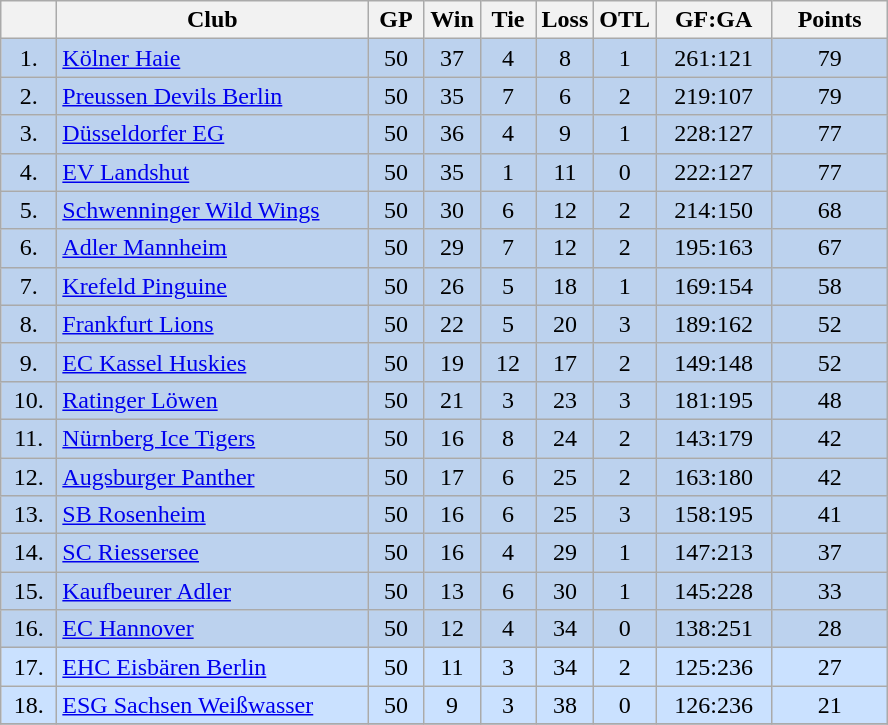<table class="wikitable">
<tr>
<th width="30"></th>
<th width="200">Club</th>
<th width="30">GP</th>
<th width="30">Win</th>
<th width="30">Tie</th>
<th width="30">Loss</th>
<th width="30">OTL</th>
<th width="70">GF:GA</th>
<th width="70">Points</th>
</tr>
<tr bgcolor=#BCD2EE align="center">
<td>1.</td>
<td align="left"><a href='#'>Kölner Haie</a></td>
<td>50</td>
<td>37</td>
<td>4</td>
<td>8</td>
<td>1</td>
<td>261:121</td>
<td>79</td>
</tr>
<tr bgcolor=#BCD2EE align="center">
<td>2.</td>
<td align="left"><a href='#'>Preussen Devils Berlin</a></td>
<td>50</td>
<td>35</td>
<td>7</td>
<td>6</td>
<td>2</td>
<td>219:107</td>
<td>79</td>
</tr>
<tr bgcolor=#BCD2EE align="center">
<td>3.</td>
<td align="left"><a href='#'>Düsseldorfer EG</a></td>
<td>50</td>
<td>36</td>
<td>4</td>
<td>9</td>
<td>1</td>
<td>228:127</td>
<td>77</td>
</tr>
<tr bgcolor=#BCD2EE align="center">
<td>4.</td>
<td align="left"><a href='#'>EV Landshut</a></td>
<td>50</td>
<td>35</td>
<td>1</td>
<td>11</td>
<td>0</td>
<td>222:127</td>
<td>77</td>
</tr>
<tr bgcolor=#BCD2EE align="center">
<td>5.</td>
<td align="left"><a href='#'>Schwenninger Wild Wings</a></td>
<td>50</td>
<td>30</td>
<td>6</td>
<td>12</td>
<td>2</td>
<td>214:150</td>
<td>68</td>
</tr>
<tr bgcolor=#BCD2EE align="center">
<td>6.</td>
<td align="left"><a href='#'>Adler Mannheim</a></td>
<td>50</td>
<td>29</td>
<td>7</td>
<td>12</td>
<td>2</td>
<td>195:163</td>
<td>67</td>
</tr>
<tr bgcolor=#BCD2EE align="center">
<td>7.</td>
<td align="left"><a href='#'>Krefeld Pinguine</a></td>
<td>50</td>
<td>26</td>
<td>5</td>
<td>18</td>
<td>1</td>
<td>169:154</td>
<td>58</td>
</tr>
<tr bgcolor=#BCD2EE align="center">
<td>8.</td>
<td align="left"><a href='#'>Frankfurt Lions</a></td>
<td>50</td>
<td>22</td>
<td>5</td>
<td>20</td>
<td>3</td>
<td>189:162</td>
<td>52</td>
</tr>
<tr bgcolor=#BCD2EE align="center">
<td>9.</td>
<td align="left"><a href='#'>EC Kassel Huskies</a></td>
<td>50</td>
<td>19</td>
<td>12</td>
<td>17</td>
<td>2</td>
<td>149:148</td>
<td>52</td>
</tr>
<tr bgcolor=#BCD2EE align="center">
<td>10.</td>
<td align="left"><a href='#'>Ratinger Löwen</a></td>
<td>50</td>
<td>21</td>
<td>3</td>
<td>23</td>
<td>3</td>
<td>181:195</td>
<td>48</td>
</tr>
<tr bgcolor=#BCD2EE align="center">
<td>11.</td>
<td align="left"><a href='#'>Nürnberg Ice Tigers</a></td>
<td>50</td>
<td>16</td>
<td>8</td>
<td>24</td>
<td>2</td>
<td>143:179</td>
<td>42</td>
</tr>
<tr bgcolor=#BCD2EE align="center">
<td>12.</td>
<td align="left"><a href='#'>Augsburger Panther</a></td>
<td>50</td>
<td>17</td>
<td>6</td>
<td>25</td>
<td>2</td>
<td>163:180</td>
<td>42</td>
</tr>
<tr bgcolor=#BCD2EE align="center">
<td>13.</td>
<td align="left"><a href='#'>SB Rosenheim</a></td>
<td>50</td>
<td>16</td>
<td>6</td>
<td>25</td>
<td>3</td>
<td>158:195</td>
<td>41</td>
</tr>
<tr bgcolor=#BCD2EE align="center">
<td>14.</td>
<td align="left"><a href='#'>SC Riessersee</a></td>
<td>50</td>
<td>16</td>
<td>4</td>
<td>29</td>
<td>1</td>
<td>147:213</td>
<td>37</td>
</tr>
<tr bgcolor=#BCD2EE align="center">
<td>15.</td>
<td align="left"><a href='#'>Kaufbeurer Adler</a></td>
<td>50</td>
<td>13</td>
<td>6</td>
<td>30</td>
<td>1</td>
<td>145:228</td>
<td>33</td>
</tr>
<tr bgcolor=#BCD2EE align="center">
<td>16.</td>
<td align="left"><a href='#'>EC Hannover</a></td>
<td>50</td>
<td>12</td>
<td>4</td>
<td>34</td>
<td>0</td>
<td>138:251</td>
<td>28</td>
</tr>
<tr bgcolor=#CAE1FF align="center">
<td>17.</td>
<td align="left"><a href='#'>EHC Eisbären Berlin</a></td>
<td>50</td>
<td>11</td>
<td>3</td>
<td>34</td>
<td>2</td>
<td>125:236</td>
<td>27</td>
</tr>
<tr bgcolor=#CAE1FF align="center">
<td>18.</td>
<td align="left"><a href='#'>ESG Sachsen Weißwasser</a></td>
<td>50</td>
<td>9</td>
<td>3</td>
<td>38</td>
<td>0</td>
<td>126:236</td>
<td>21</td>
</tr>
<tr>
</tr>
</table>
